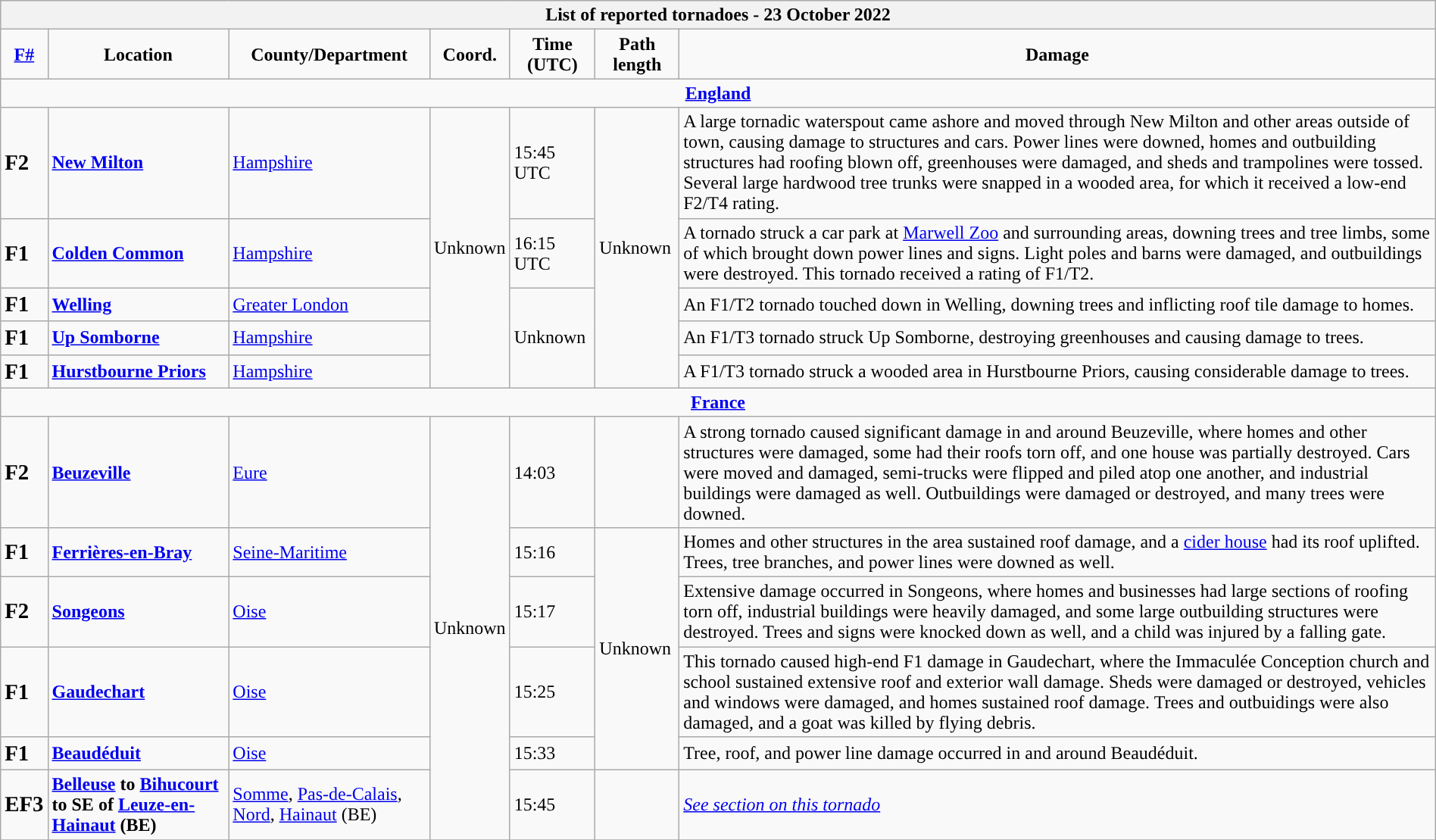<table class="wikitable" width="100%">
<tr>
<th colspan="7">List of reported tornadoes -  23 October 2022</th>
</tr>
<tr>
<td style="text-align: center;"><strong><a href='#'>F#</a></strong></td>
<td style="text-align: center;"><strong>Location</strong></td>
<td style="text-align: center;"><strong>County/Department</strong></td>
<td style="text-align: center;"><strong>Coord.</strong></td>
<td style="text-align: center;"><strong>Time (UTC)</strong></td>
<td style="text-align: center;"><strong>Path length</strong></td>
<td style="text-align: center;"><strong>Damage</strong></td>
</tr>
<tr>
<td colspan="7" align=center><strong><a href='#'>England</a></strong></td>
</tr>
<tr>
<td><big><strong>F2</strong></big></td>
<td><strong><a href='#'>New Milton</a></strong></td>
<td><a href='#'>Hampshire</a></td>
<td rowspan="5">Unknown</td>
<td>15:45 UTC</td>
<td rowspan="5">Unknown</td>
<td>A large tornadic waterspout came ashore and moved through New Milton and other areas outside of town, causing damage to structures and cars. Power lines were downed, homes and outbuilding structures had roofing blown off, greenhouses were damaged, and sheds and trampolines were tossed. Several large hardwood tree trunks were snapped in a wooded area, for which it received a low-end F2/T4 rating.</td>
</tr>
<tr>
<td><big><strong>F1</strong></big></td>
<td><strong><a href='#'>Colden Common</a></strong></td>
<td><a href='#'>Hampshire</a></td>
<td>16:15 UTC</td>
<td>A tornado struck a car park at <a href='#'>Marwell Zoo</a> and surrounding areas, downing trees and tree limbs, some of which brought down power lines and signs. Light poles and barns were damaged, and outbuildings were destroyed. This tornado received a rating of F1/T2.</td>
</tr>
<tr>
<td><big><strong>F1</strong></big></td>
<td><strong><a href='#'>Welling</a></strong></td>
<td><a href='#'>Greater London</a></td>
<td rowspan="3">Unknown</td>
<td>An F1/T2 tornado touched down in Welling, downing trees and inflicting roof tile damage to homes.</td>
</tr>
<tr>
<td><big><strong>F1</strong></big></td>
<td><strong><a href='#'>Up Somborne</a></strong></td>
<td><a href='#'>Hampshire</a></td>
<td>An F1/T3 tornado struck Up Somborne, destroying greenhouses and causing damage to trees.</td>
</tr>
<tr>
<td><big><strong>F1</strong></big></td>
<td><strong><a href='#'>Hurstbourne Priors</a></strong></td>
<td><a href='#'>Hampshire</a></td>
<td>A F1/T3 tornado struck a wooded area in Hurstbourne Priors, causing considerable damage to trees.</td>
</tr>
<tr>
<td colspan="7" align=center><strong><a href='#'>France</a></strong></td>
</tr>
<tr>
<td><big><strong>F2</strong></big></td>
<td><strong><a href='#'>Beuzeville</a></strong></td>
<td><a href='#'>Eure</a></td>
<td rowspan="6">Unknown</td>
<td>14:03</td>
<td></td>
<td>A strong tornado caused significant damage in and around Beuzeville, where homes and other structures were damaged, some had their roofs torn off, and one house was partially destroyed. Cars were moved and damaged, semi-trucks were flipped and piled atop one another, and industrial buildings were damaged as well. Outbuildings were damaged or destroyed, and many trees were downed.</td>
</tr>
<tr>
<td><big><strong>F1</strong></big></td>
<td><strong><a href='#'>Ferrières-en-Bray</a></strong></td>
<td><a href='#'>Seine-Maritime</a></td>
<td>15:16</td>
<td rowspan="4">Unknown</td>
<td>Homes and other structures in the area sustained roof damage, and a <a href='#'>cider house</a> had its roof uplifted. Trees, tree branches, and power lines were downed as well.</td>
</tr>
<tr>
<td><big><strong>F2</strong></big></td>
<td><strong><a href='#'>Songeons</a></strong></td>
<td><a href='#'>Oise</a></td>
<td>15:17</td>
<td>Extensive damage occurred in Songeons, where homes and businesses had large sections of roofing torn off, industrial buildings were heavily damaged, and some large outbuilding structures were destroyed. Trees and signs were knocked down as well, and a child was injured by a falling gate.</td>
</tr>
<tr>
<td><big><strong>F1</strong></big></td>
<td><strong><a href='#'>Gaudechart</a></strong></td>
<td><a href='#'>Oise</a></td>
<td>15:25</td>
<td>This tornado caused high-end F1 damage in Gaudechart, where the Immaculée Conception church and school sustained extensive roof and exterior wall damage. Sheds were damaged or destroyed, vehicles and windows were damaged, and homes sustained roof damage. Trees and outbuidings were also damaged, and a goat was killed by flying debris.</td>
</tr>
<tr>
<td><big><strong>F1</strong></big></td>
<td><strong><a href='#'>Beaudéduit</a></strong></td>
<td><a href='#'>Oise</a></td>
<td>15:33</td>
<td>Tree, roof, and power line damage occurred in and around Beaudéduit.</td>
</tr>
<tr>
<td><big><strong>EF3</strong></big></td>
<td><strong><a href='#'>Belleuse</a> to <a href='#'>Bihucourt</a> to SE of <a href='#'>Leuze-en-Hainaut</a> (BE)</strong></td>
<td><a href='#'>Somme</a>, <a href='#'>Pas-de-Calais</a>, <a href='#'>Nord</a>, <a href='#'>Hainaut</a> (BE)</td>
<td>15:45</td>
<td></td>
<td><a href='#'><em>See section on this tornado</em></a></td>
</tr>
<tr>
</tr>
</table>
